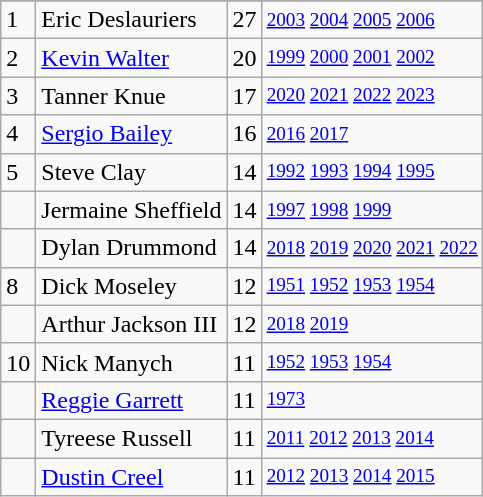<table class="wikitable">
<tr>
</tr>
<tr>
<td>1</td>
<td>Eric Deslauriers</td>
<td>27</td>
<td style="font-size:80%;"><a href='#'>2003</a> <a href='#'>2004</a> <a href='#'>2005</a> <a href='#'>2006</a></td>
</tr>
<tr>
<td>2</td>
<td><a href='#'>Kevin Walter</a></td>
<td>20</td>
<td style="font-size:80%;"><a href='#'>1999</a> <a href='#'>2000</a> <a href='#'>2001</a> <a href='#'>2002</a></td>
</tr>
<tr>
<td>3</td>
<td>Tanner Knue</td>
<td>17</td>
<td style="font-size:80%;"><a href='#'>2020</a> <a href='#'>2021</a> <a href='#'>2022</a> <a href='#'>2023</a></td>
</tr>
<tr>
<td>4</td>
<td><a href='#'>Sergio Bailey</a></td>
<td>16</td>
<td style="font-size:80%;"><a href='#'>2016</a> <a href='#'>2017</a></td>
</tr>
<tr>
<td>5</td>
<td>Steve Clay</td>
<td>14</td>
<td style="font-size:80%;"><a href='#'>1992</a> <a href='#'>1993</a> <a href='#'>1994</a> <a href='#'>1995</a></td>
</tr>
<tr>
<td></td>
<td>Jermaine Sheffield</td>
<td>14</td>
<td style="font-size:80%;"><a href='#'>1997</a> <a href='#'>1998</a> <a href='#'>1999</a></td>
</tr>
<tr>
<td></td>
<td>Dylan Drummond</td>
<td>14</td>
<td style="font-size:80%;"><a href='#'>2018</a> <a href='#'>2019</a> <a href='#'>2020</a> <a href='#'>2021</a> <a href='#'>2022</a></td>
</tr>
<tr>
<td>8</td>
<td>Dick Moseley</td>
<td>12</td>
<td style="font-size:80%;"><a href='#'>1951</a> <a href='#'>1952</a> <a href='#'>1953</a> <a href='#'>1954</a></td>
</tr>
<tr>
<td></td>
<td>Arthur Jackson III</td>
<td>12</td>
<td style="font-size:80%;"><a href='#'>2018</a> <a href='#'>2019</a></td>
</tr>
<tr>
<td>10</td>
<td>Nick Manych</td>
<td>11</td>
<td style="font-size:80%;"><a href='#'>1952</a> <a href='#'>1953</a> <a href='#'>1954</a></td>
</tr>
<tr>
<td></td>
<td><a href='#'>Reggie Garrett</a></td>
<td>11</td>
<td style="font-size:80%;"><a href='#'>1973</a></td>
</tr>
<tr>
<td></td>
<td>Tyreese Russell</td>
<td>11</td>
<td style="font-size:80%;"><a href='#'>2011</a> <a href='#'>2012</a> <a href='#'>2013</a> <a href='#'>2014</a></td>
</tr>
<tr>
<td></td>
<td><a href='#'>Dustin Creel</a></td>
<td>11</td>
<td style="font-size:80%;"><a href='#'>2012</a> <a href='#'>2013</a> <a href='#'>2014</a> <a href='#'>2015</a></td>
</tr>
</table>
